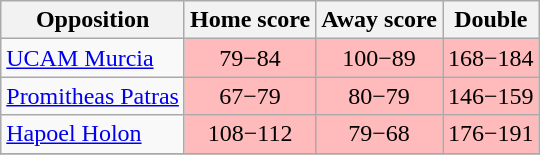<table class="wikitable" style="text-align: center;">
<tr>
<th>Opposition</th>
<th>Home score</th>
<th>Away score</th>
<th>Double</th>
</tr>
<tr>
<td align="left"> <a href='#'>UCAM Murcia</a></td>
<td bgcolor=#FFBBBB>79−84</td>
<td bgcolor=#FFBBBB>100−89</td>
<td bgcolor=#FFBBBB>168−184</td>
</tr>
<tr>
<td align="left"> <a href='#'>Promitheas Patras</a></td>
<td bgcolor=#FFBBBB>67−79</td>
<td bgcolor=#FFBBBB>80−79</td>
<td bgcolor=#FFBBBB>146−159</td>
</tr>
<tr>
<td align="left"> <a href='#'>Hapoel Holon</a></td>
<td bgcolor=#FFBBBB>108−112</td>
<td bgcolor=#FFBBBB>79−68</td>
<td bgcolor=#FFBBBB>176−191</td>
</tr>
<tr>
</tr>
</table>
